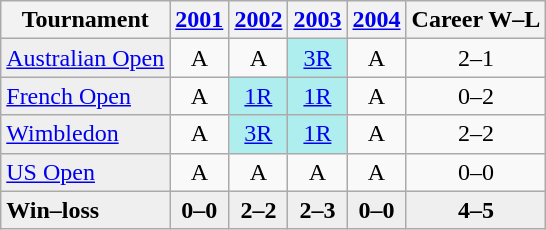<table class="wikitable">
<tr>
<th>Tournament</th>
<th><a href='#'>2001</a></th>
<th><a href='#'>2002</a></th>
<th><a href='#'>2003</a></th>
<th><a href='#'>2004</a></th>
<th>Career W–L</th>
</tr>
<tr>
<td style="background:#EFEFEF;"><a href='#'>Australian Open</a></td>
<td align="center">A</td>
<td align="center">A</td>
<td align="center" style="background:#afeeee;"><a href='#'>3R</a></td>
<td align="center">A</td>
<td align="center">2–1</td>
</tr>
<tr>
<td style="background:#EFEFEF;"><a href='#'>French Open</a></td>
<td align="center">A</td>
<td align="center" style="background:#afeeee;"><a href='#'>1R</a></td>
<td align="center" style="background:#afeeee;"><a href='#'>1R</a></td>
<td align="center">A</td>
<td align="center">0–2</td>
</tr>
<tr>
<td style="background:#EFEFEF;"><a href='#'>Wimbledon</a></td>
<td align="center">A</td>
<td align="center" style="background:#afeeee;"><a href='#'>3R</a></td>
<td align="center" style="background:#afeeee;"><a href='#'>1R</a></td>
<td align="center">A</td>
<td align="center">2–2</td>
</tr>
<tr>
<td style="background:#EFEFEF;"><a href='#'>US Open</a></td>
<td align="center">A</td>
<td align="center">A</td>
<td align="center">A</td>
<td align="center">A</td>
<td align="center">0–0</td>
</tr>
<tr bgcolor="#efefef">
<td><strong>Win–loss</strong></td>
<td align="center"><strong>0–0</strong></td>
<td align="center"><strong>2–2</strong></td>
<td align="center"><strong>2–3</strong></td>
<td align="center"><strong>0–0</strong></td>
<td align="center"><strong>4–5</strong></td>
</tr>
</table>
